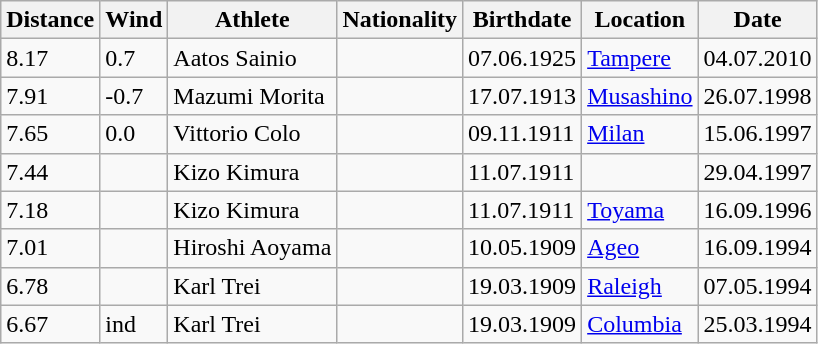<table class="wikitable">
<tr>
<th>Distance</th>
<th>Wind</th>
<th>Athlete</th>
<th>Nationality</th>
<th>Birthdate</th>
<th>Location</th>
<th>Date</th>
</tr>
<tr>
<td>8.17</td>
<td>0.7</td>
<td>Aatos Sainio</td>
<td></td>
<td>07.06.1925</td>
<td><a href='#'>Tampere</a></td>
<td>04.07.2010</td>
</tr>
<tr>
<td>7.91</td>
<td>-0.7</td>
<td>Mazumi Morita</td>
<td></td>
<td>17.07.1913</td>
<td><a href='#'>Musashino</a></td>
<td>26.07.1998</td>
</tr>
<tr>
<td>7.65</td>
<td>0.0</td>
<td>Vittorio Colo</td>
<td></td>
<td>09.11.1911</td>
<td><a href='#'>Milan</a></td>
<td>15.06.1997</td>
</tr>
<tr>
<td>7.44</td>
<td></td>
<td>Kizo Kimura</td>
<td></td>
<td>11.07.1911</td>
<td></td>
<td>29.04.1997</td>
</tr>
<tr>
<td>7.18</td>
<td></td>
<td>Kizo Kimura</td>
<td></td>
<td>11.07.1911</td>
<td><a href='#'>Toyama</a></td>
<td>16.09.1996</td>
</tr>
<tr>
<td>7.01</td>
<td></td>
<td>Hiroshi Aoyama</td>
<td></td>
<td>10.05.1909</td>
<td><a href='#'>Ageo</a></td>
<td>16.09.1994</td>
</tr>
<tr>
<td>6.78</td>
<td></td>
<td>Karl Trei</td>
<td></td>
<td>19.03.1909</td>
<td><a href='#'>Raleigh</a></td>
<td>07.05.1994</td>
</tr>
<tr>
<td>6.67</td>
<td>ind</td>
<td>Karl Trei</td>
<td></td>
<td>19.03.1909</td>
<td><a href='#'>Columbia</a></td>
<td>25.03.1994</td>
</tr>
</table>
